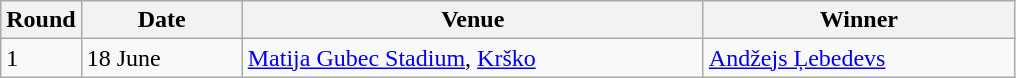<table class="wikitable" style="font-size: 100%">
<tr>
<th width=30>Round</th>
<th width=100>Date</th>
<th width=300>Venue</th>
<th width=200>Winner</th>
</tr>
<tr>
<td>1</td>
<td>18 June</td>
<td> <a href='#'>Matija Gubec Stadium</a>, <a href='#'>Krško</a></td>
<td> <a href='#'>Andžejs Ļebedevs</a></td>
</tr>
</table>
